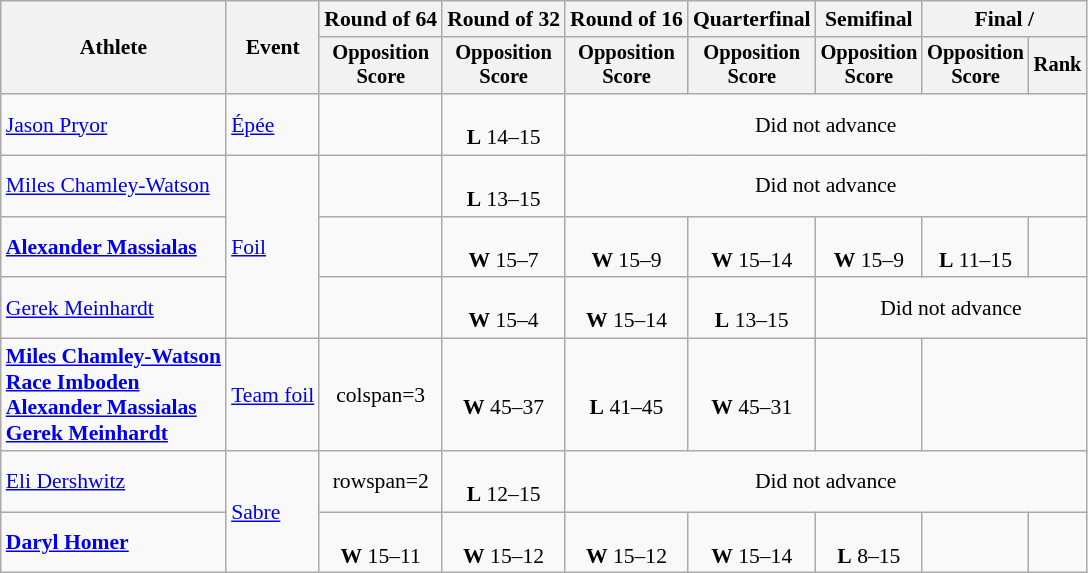<table class=wikitable style=font-size:90%;text-align:center>
<tr>
<th rowspan=2>Athlete</th>
<th rowspan=2>Event</th>
<th>Round of 64</th>
<th>Round of 32</th>
<th>Round of 16</th>
<th>Quarterfinal</th>
<th>Semifinal</th>
<th colspan=2>Final / </th>
</tr>
<tr style=font-size:95%>
<th>Opposition<br>Score</th>
<th>Opposition<br>Score</th>
<th>Opposition<br>Score</th>
<th>Opposition<br>Score</th>
<th>Opposition<br>Score</th>
<th>Opposition<br>Score</th>
<th>Rank</th>
</tr>
<tr>
<td align=left><a href='#'>Jason Pryor</a></td>
<td align=left><a href='#'>Épée</a></td>
<td></td>
<td><br><strong>L</strong> 14–15</td>
<td colspan=5>Did not advance</td>
</tr>
<tr>
<td align=left><a href='#'>Miles Chamley-Watson</a></td>
<td align=left rowspan=3><a href='#'>Foil</a></td>
<td></td>
<td><br><strong>L</strong> 13–15</td>
<td colspan=5>Did not advance</td>
</tr>
<tr>
<td align=left><strong><a href='#'>Alexander Massialas</a></strong></td>
<td></td>
<td><br><strong>W</strong> 15–7</td>
<td><br><strong>W</strong> 15–9</td>
<td><br><strong>W</strong> 15–14</td>
<td><br><strong>W</strong> 15–9</td>
<td><br><strong>L</strong> 11–15</td>
<td></td>
</tr>
<tr>
<td align=left><a href='#'>Gerek Meinhardt</a></td>
<td></td>
<td><br><strong>W</strong> 15–4</td>
<td><br><strong>W</strong> 15–14</td>
<td><br><strong>L</strong> 13–15</td>
<td colspan=3>Did not advance</td>
</tr>
<tr>
<td align=left><strong><a href='#'>Miles Chamley-Watson</a><br><a href='#'>Race Imboden</a><br><a href='#'>Alexander Massialas</a><br><a href='#'>Gerek Meinhardt</a></strong></td>
<td align=left><a href='#'>Team foil</a></td>
<td>colspan=3 </td>
<td><br><strong>W</strong> 45–37</td>
<td><br><strong>L</strong> 41–45</td>
<td><br> <strong>W</strong> 45–31</td>
<td></td>
</tr>
<tr>
<td align=left><a href='#'>Eli Dershwitz</a></td>
<td align=left rowspan=2><a href='#'>Sabre</a></td>
<td>rowspan=2 </td>
<td><br><strong>L</strong> 12–15</td>
<td colspan=5>Did not advance</td>
</tr>
<tr>
<td align=left><strong><a href='#'>Daryl Homer</a></strong></td>
<td><br><strong>W</strong> 15–11</td>
<td><br><strong>W</strong> 15–12</td>
<td><br><strong>W</strong> 15–12</td>
<td><br><strong>W</strong> 15–14</td>
<td><br><strong>L</strong> 8–15</td>
<td></td>
</tr>
</table>
